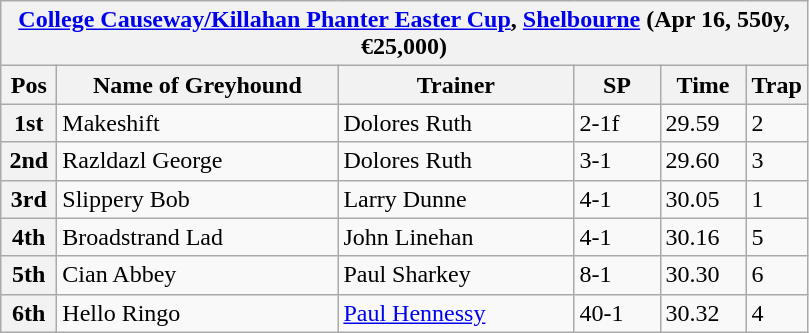<table class="wikitable">
<tr>
<th colspan="6"><a href='#'>College Causeway/Killahan Phanter Easter Cup</a>, <a href='#'>Shelbourne</a> (Apr 16, 550y, €25,000)</th>
</tr>
<tr>
<th width=30>Pos</th>
<th width=180>Name of Greyhound</th>
<th width=150>Trainer</th>
<th width=50>SP</th>
<th width=50>Time</th>
<th width=30>Trap</th>
</tr>
<tr>
<th>1st</th>
<td>Makeshift</td>
<td>Dolores Ruth</td>
<td>2-1f</td>
<td>29.59</td>
<td>2</td>
</tr>
<tr>
<th>2nd</th>
<td>Razldazl George</td>
<td>Dolores Ruth</td>
<td>3-1</td>
<td>29.60</td>
<td>3</td>
</tr>
<tr>
<th>3rd</th>
<td>Slippery Bob</td>
<td>Larry Dunne</td>
<td>4-1</td>
<td>30.05</td>
<td>1</td>
</tr>
<tr>
<th>4th</th>
<td>Broadstrand Lad</td>
<td>John Linehan</td>
<td>4-1</td>
<td>30.16</td>
<td>5</td>
</tr>
<tr>
<th>5th</th>
<td>Cian Abbey</td>
<td>Paul Sharkey</td>
<td>8-1</td>
<td>30.30</td>
<td>6</td>
</tr>
<tr>
<th>6th</th>
<td>Hello Ringo</td>
<td><a href='#'>Paul Hennessy</a></td>
<td>40-1</td>
<td>30.32</td>
<td>4</td>
</tr>
</table>
